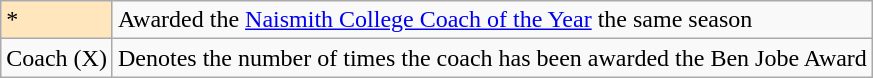<table class="wikitable">
<tr>
<td style="background-color:#FFE6BD">*</td>
<td>Awarded the <a href='#'>Naismith College Coach of the Year</a> the same season</td>
</tr>
<tr>
<td>Coach (X)</td>
<td>Denotes the number of times the coach has been awarded the Ben Jobe Award</td>
</tr>
</table>
